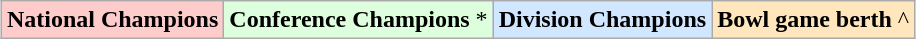<table class="wikitable" style="margin:1em auto;">
<tr>
<td style="background:#fcc;"><strong>National Champions</strong> </td>
<td style="background:#dfd;"><strong>Conference Champions</strong> *</td>
<td style="background:#d0e7ff;"><strong>Division Champions</strong> </td>
<td style="background:#ffe6bd;"><strong>Bowl game berth</strong> ^</td>
</tr>
</table>
